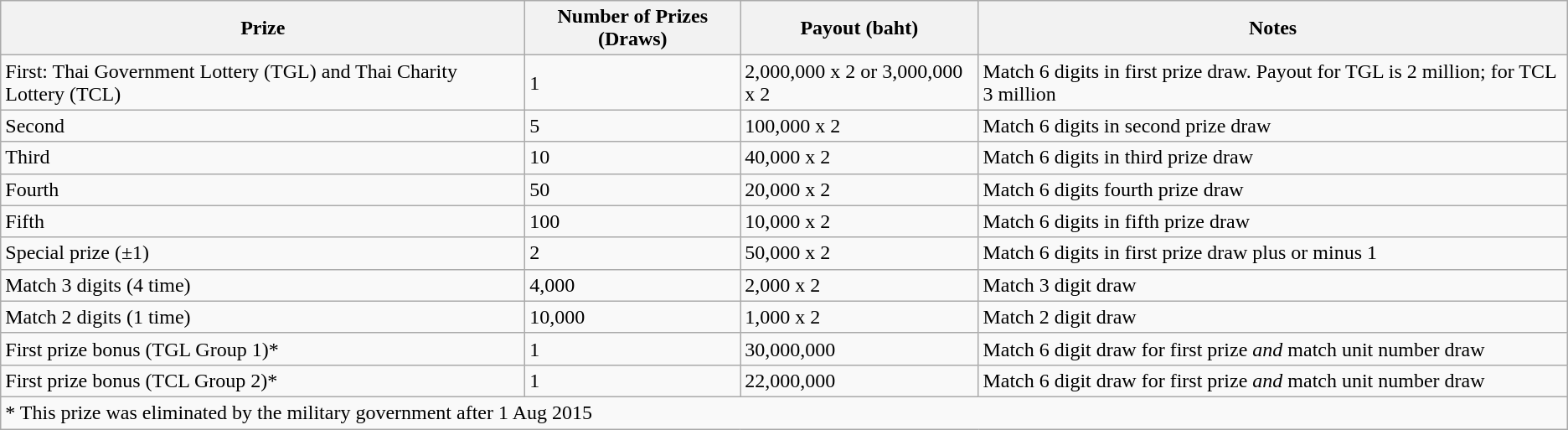<table class="wikitable">
<tr>
<th>Prize</th>
<th>Number of Prizes (Draws)</th>
<th>Payout (baht)</th>
<th>Notes</th>
</tr>
<tr>
<td>First: Thai Government Lottery (TGL) and Thai Charity Lottery (TCL)</td>
<td>1</td>
<td>2,000,000 x 2 or 3,000,000 x 2</td>
<td>Match 6 digits in first prize draw. Payout for TGL is 2 million; for TCL 3 million</td>
</tr>
<tr>
<td>Second</td>
<td>5</td>
<td>100,000 x 2</td>
<td>Match 6 digits in second prize draw</td>
</tr>
<tr>
<td>Third</td>
<td>10</td>
<td>40,000 x 2</td>
<td>Match 6 digits in third prize draw</td>
</tr>
<tr>
<td>Fourth</td>
<td>50</td>
<td>20,000 x 2</td>
<td>Match 6 digits fourth prize draw</td>
</tr>
<tr>
<td>Fifth</td>
<td>100</td>
<td>10,000 x 2</td>
<td>Match 6 digits in fifth prize draw</td>
</tr>
<tr>
<td>Special prize (±1)</td>
<td>2</td>
<td>50,000 x 2</td>
<td>Match 6 digits in first prize draw plus or minus 1</td>
</tr>
<tr>
<td>Match 3 digits (4 time)</td>
<td>4,000</td>
<td>2,000 x 2</td>
<td>Match 3 digit draw</td>
</tr>
<tr>
<td>Match 2 digits (1 time)</td>
<td>10,000</td>
<td>1,000 x 2</td>
<td>Match 2 digit draw</td>
</tr>
<tr>
<td>First prize bonus (TGL Group 1)*</td>
<td>1</td>
<td>30,000,000</td>
<td>Match 6 digit draw for first prize <em>and</em> match unit number draw</td>
</tr>
<tr>
<td>First prize bonus (TCL Group 2)*</td>
<td>1</td>
<td>22,000,000</td>
<td>Match 6 digit draw for first prize <em>and</em> match unit number draw</td>
</tr>
<tr>
<td Colspan=4>* This prize was eliminated by the military government after 1 Aug 2015</td>
</tr>
</table>
